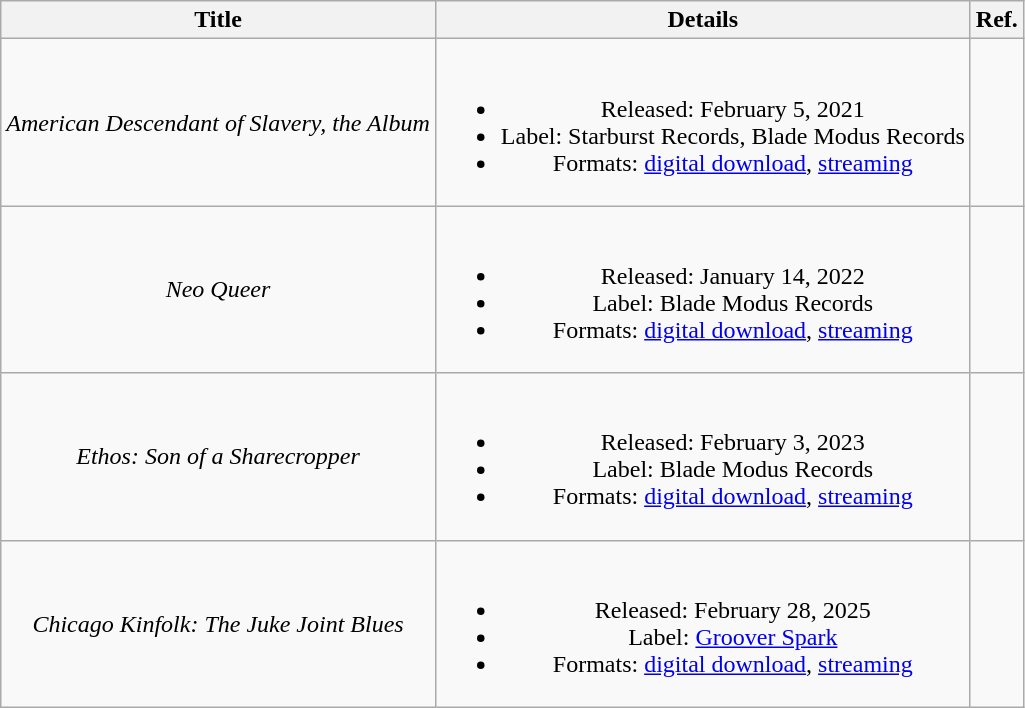<table class="wikitable sortable" style="text-align:center">
<tr>
<th>Title</th>
<th>Details</th>
<th>Ref.</th>
</tr>
<tr>
<td><em>American Descendant of Slavery, the Album</em></td>
<td><br><ul><li>Released: February 5, 2021</li><li>Label: Starburst Records, Blade Modus Records</li><li>Formats: <a href='#'>digital download</a>, <a href='#'>streaming</a></li></ul></td>
<td></td>
</tr>
<tr>
<td><em>Neo Queer</em></td>
<td><br><ul><li>Released: January 14, 2022</li><li>Label: Blade Modus Records</li><li>Formats: <a href='#'>digital download</a>, <a href='#'>streaming</a></li></ul></td>
<td></td>
</tr>
<tr>
<td><em>Ethos: Son of a Sharecropper</em></td>
<td><br><ul><li>Released: February 3, 2023</li><li>Label: Blade Modus Records</li><li>Formats: <a href='#'>digital download</a>, <a href='#'>streaming</a></li></ul></td>
<td></td>
</tr>
<tr>
<td><em>Chicago Kinfolk: The Juke Joint Blues</em></td>
<td><br><ul><li>Released: February 28, 2025</li><li>Label: <a href='#'>Groover Spark</a></li><li>Formats: <a href='#'>digital download</a>, <a href='#'>streaming</a></li></ul></td>
<td></td>
</tr>
</table>
